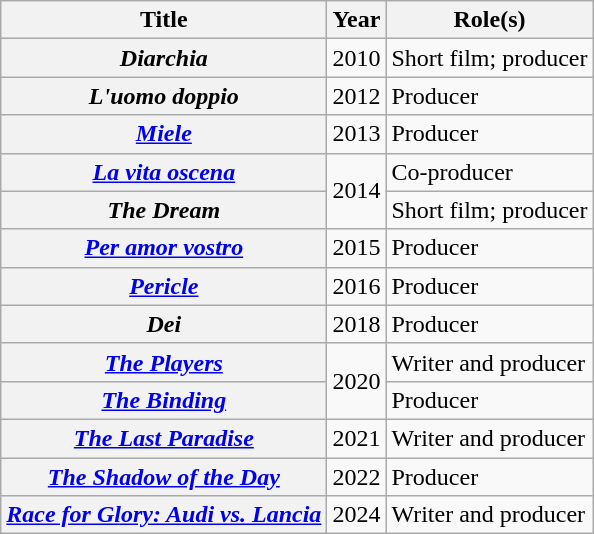<table class="wikitable plainrowheaders sortable">
<tr>
<th scope="col">Title</th>
<th scope="col">Year</th>
<th scope="col">Role(s)</th>
</tr>
<tr>
<th scope="row"><em>Diarchia</em></th>
<td>2010</td>
<td>Short film; producer</td>
</tr>
<tr>
<th scope="row"><em>L'uomo doppio</em></th>
<td>2012</td>
<td>Producer</td>
</tr>
<tr>
<th scope="row"><em><a href='#'>Miele</a></em></th>
<td>2013</td>
<td>Producer</td>
</tr>
<tr>
<th scope="row"><em><a href='#'>La vita oscena</a></em></th>
<td rowspan="2">2014</td>
<td>Co-producer</td>
</tr>
<tr>
<th scope="row"><em>The Dream</em></th>
<td>Short film; producer</td>
</tr>
<tr>
<th scope="row"><em><a href='#'>Per amor vostro</a></em></th>
<td>2015</td>
<td>Producer</td>
</tr>
<tr>
<th scope="row"><em><a href='#'>Pericle</a></em></th>
<td>2016</td>
<td>Producer</td>
</tr>
<tr>
<th scope="row"><em>Dei</em></th>
<td>2018</td>
<td>Producer</td>
</tr>
<tr>
<th scope="row"><em><a href='#'>The Players</a></em></th>
<td rowspan="2">2020</td>
<td>Writer and producer</td>
</tr>
<tr>
<th scope="row"><em><a href='#'>The Binding</a></em></th>
<td>Producer</td>
</tr>
<tr>
<th scope="row"><em><a href='#'>The Last Paradise</a></em></th>
<td>2021</td>
<td>Writer and producer</td>
</tr>
<tr>
<th scope="row"><em><a href='#'>The Shadow of the Day</a></em></th>
<td>2022</td>
<td>Producer</td>
</tr>
<tr>
<th scope="row"><em><a href='#'>Race for Glory: Audi vs. Lancia</a></em></th>
<td>2024</td>
<td>Writer and producer</td>
</tr>
</table>
